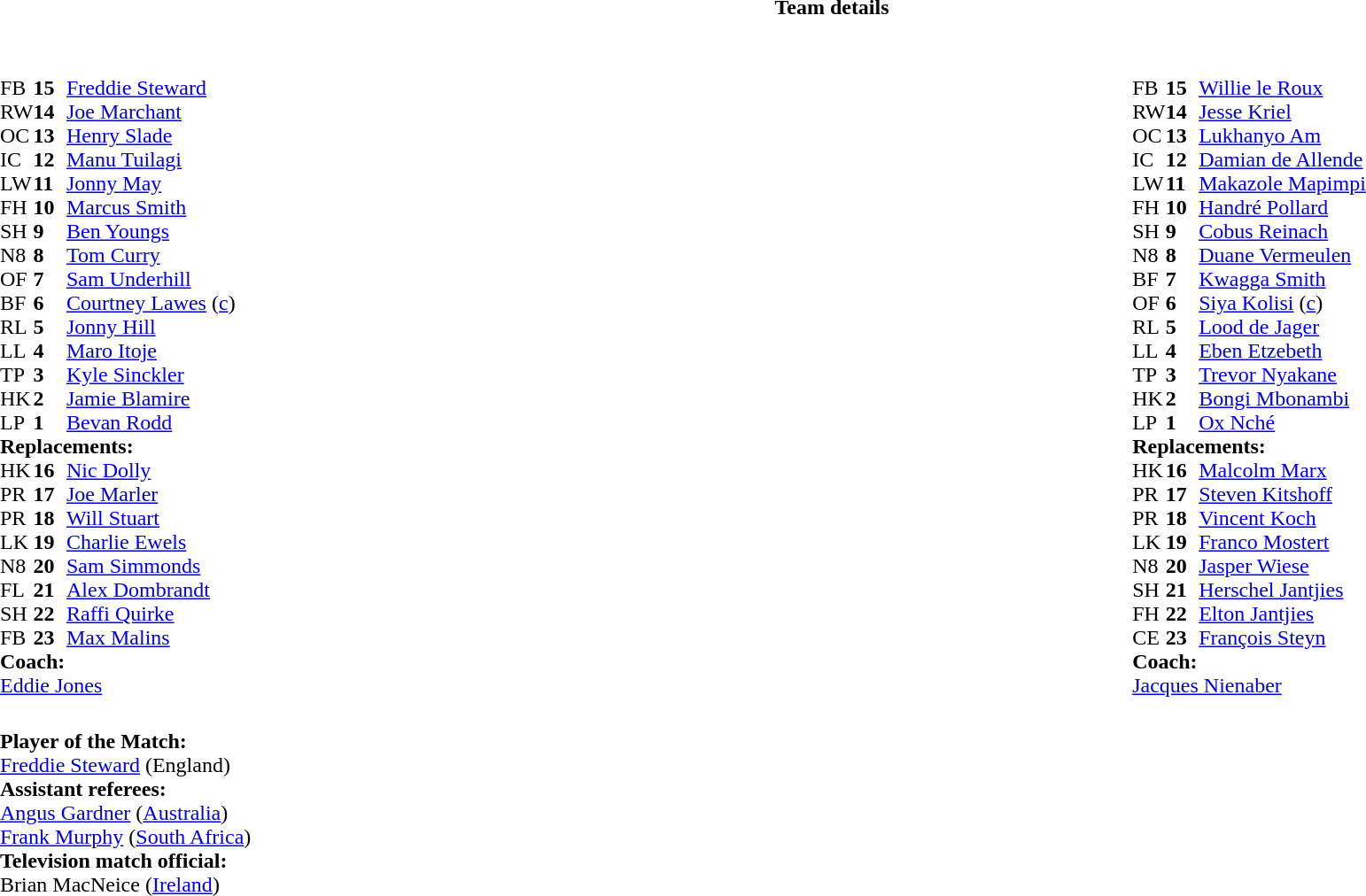<table border="0" style="width:100%;" class="collapsible collapsed">
<tr>
<th>Team details</th>
</tr>
<tr>
<td><br><table style="width:100%">
<tr>
<td style="vertical-align:top;width:50%"><br><table cellspacing="0" cellpadding="0">
<tr>
<th width="25"></th>
<th width="25"></th>
</tr>
<tr>
<td>FB</td>
<td><strong>15</strong></td>
<td><a href='#'>Freddie Steward</a></td>
</tr>
<tr>
<td>RW</td>
<td><strong>14</strong></td>
<td><a href='#'>Joe Marchant</a></td>
</tr>
<tr>
<td>OC</td>
<td><strong>13</strong></td>
<td><a href='#'>Henry Slade</a></td>
</tr>
<tr>
<td>IC</td>
<td><strong>12</strong></td>
<td><a href='#'>Manu Tuilagi</a></td>
<td></td>
<td></td>
</tr>
<tr>
<td>LW</td>
<td><strong>11</strong></td>
<td><a href='#'>Jonny May</a></td>
</tr>
<tr>
<td>FH</td>
<td><strong>10</strong></td>
<td><a href='#'>Marcus Smith</a></td>
</tr>
<tr>
<td>SH</td>
<td><strong>9</strong></td>
<td><a href='#'>Ben Youngs</a></td>
<td></td>
<td></td>
</tr>
<tr>
<td>N8</td>
<td><strong>8</strong></td>
<td><a href='#'>Tom Curry</a></td>
</tr>
<tr>
<td>OF</td>
<td><strong>7</strong></td>
<td><a href='#'>Sam Underhill</a></td>
<td></td>
<td></td>
</tr>
<tr>
<td>BF</td>
<td><strong>6</strong></td>
<td><a href='#'>Courtney Lawes</a> (<a href='#'>c</a>)</td>
<td></td>
<td></td>
</tr>
<tr>
<td>RL</td>
<td><strong>5</strong></td>
<td><a href='#'>Jonny Hill</a></td>
<td></td>
<td></td>
</tr>
<tr>
<td>LL</td>
<td><strong>4</strong></td>
<td><a href='#'>Maro Itoje</a></td>
</tr>
<tr>
<td>TP</td>
<td><strong>3</strong></td>
<td><a href='#'>Kyle Sinckler</a></td>
<td></td>
<td></td>
</tr>
<tr>
<td>HK</td>
<td><strong>2</strong></td>
<td><a href='#'>Jamie Blamire</a></td>
<td></td>
<td></td>
</tr>
<tr>
<td>LP</td>
<td><strong>1</strong></td>
<td><a href='#'>Bevan Rodd</a></td>
<td></td>
<td></td>
</tr>
<tr>
<td colspan=3><strong>Replacements:</strong></td>
</tr>
<tr>
<td>HK</td>
<td><strong>16</strong></td>
<td><a href='#'>Nic Dolly</a></td>
<td></td>
<td></td>
</tr>
<tr>
<td>PR</td>
<td><strong>17</strong></td>
<td><a href='#'>Joe Marler</a></td>
<td></td>
<td></td>
</tr>
<tr>
<td>PR</td>
<td><strong>18</strong></td>
<td><a href='#'>Will Stuart</a></td>
<td></td>
<td></td>
</tr>
<tr>
<td>LK</td>
<td><strong>19</strong></td>
<td><a href='#'>Charlie Ewels</a></td>
<td></td>
<td></td>
</tr>
<tr>
<td>N8</td>
<td><strong>20</strong></td>
<td><a href='#'>Sam Simmonds</a></td>
<td></td>
<td></td>
</tr>
<tr>
<td>FL</td>
<td><strong>21</strong></td>
<td><a href='#'>Alex Dombrandt</a></td>
<td></td>
<td></td>
</tr>
<tr>
<td>SH</td>
<td><strong>22</strong></td>
<td><a href='#'>Raffi Quirke</a></td>
<td></td>
<td></td>
</tr>
<tr>
<td>FB</td>
<td><strong>23</strong></td>
<td><a href='#'>Max Malins</a></td>
<td></td>
<td></td>
</tr>
<tr>
<td colspan=3><strong>Coach:</strong></td>
</tr>
<tr>
<td colspan="4"> <a href='#'>Eddie Jones</a></td>
</tr>
</table>
</td>
<td style="vertical-align:top;width:50%"><br><table cellspacing="0" cellpadding="0" style="margin:auto">
<tr>
<th width="25"></th>
<th width="25"></th>
</tr>
<tr>
<td>FB</td>
<td><strong>15</strong></td>
<td><a href='#'>Willie le Roux</a></td>
<td></td>
<td></td>
</tr>
<tr>
<td>RW</td>
<td><strong>14</strong></td>
<td><a href='#'>Jesse Kriel</a></td>
</tr>
<tr>
<td>OC</td>
<td><strong>13</strong></td>
<td><a href='#'>Lukhanyo Am</a></td>
</tr>
<tr>
<td>IC</td>
<td><strong>12</strong></td>
<td><a href='#'>Damian de Allende</a></td>
</tr>
<tr>
<td>LW</td>
<td><strong>11</strong></td>
<td><a href='#'>Makazole Mapimpi</a></td>
</tr>
<tr>
<td>FH</td>
<td><strong>10</strong></td>
<td><a href='#'>Handré Pollard</a></td>
<td></td>
<td></td>
</tr>
<tr>
<td>SH</td>
<td><strong>9</strong></td>
<td><a href='#'>Cobus Reinach</a></td>
<td></td>
<td></td>
</tr>
<tr>
<td>N8</td>
<td><strong>8</strong></td>
<td><a href='#'>Duane Vermeulen</a></td>
</tr>
<tr>
<td>BF</td>
<td><strong>7</strong></td>
<td><a href='#'>Kwagga Smith</a></td>
<td></td>
<td></td>
</tr>
<tr>
<td>OF</td>
<td><strong>6</strong></td>
<td><a href='#'>Siya Kolisi</a> (<a href='#'>c</a>)</td>
<td></td>
</tr>
<tr>
<td>RL</td>
<td><strong>5</strong></td>
<td><a href='#'>Lood de Jager</a></td>
<td></td>
<td></td>
</tr>
<tr>
<td>LL</td>
<td><strong>4</strong></td>
<td><a href='#'>Eben Etzebeth</a></td>
</tr>
<tr>
<td>TP</td>
<td><strong>3</strong></td>
<td><a href='#'>Trevor Nyakane</a></td>
<td></td>
<td></td>
</tr>
<tr>
<td>HK</td>
<td><strong>2</strong></td>
<td><a href='#'>Bongi Mbonambi</a></td>
<td></td>
<td></td>
</tr>
<tr>
<td>LP</td>
<td><strong>1</strong></td>
<td><a href='#'>Ox Nché</a></td>
<td></td>
<td></td>
</tr>
<tr>
<td colspan="3"><strong>Replacements:</strong></td>
</tr>
<tr>
<td>HK</td>
<td><strong>16</strong></td>
<td><a href='#'>Malcolm Marx</a></td>
<td></td>
<td></td>
</tr>
<tr>
<td>PR</td>
<td><strong>17</strong></td>
<td><a href='#'>Steven Kitshoff</a></td>
<td></td>
<td></td>
</tr>
<tr>
<td>PR</td>
<td><strong>18</strong></td>
<td><a href='#'>Vincent Koch</a></td>
<td></td>
<td></td>
</tr>
<tr>
<td>LK</td>
<td><strong>19</strong></td>
<td><a href='#'>Franco Mostert</a></td>
<td></td>
<td></td>
</tr>
<tr>
<td>N8</td>
<td><strong>20</strong></td>
<td><a href='#'>Jasper Wiese</a></td>
<td></td>
<td></td>
</tr>
<tr>
<td>SH</td>
<td><strong>21</strong></td>
<td><a href='#'>Herschel Jantjies</a></td>
<td></td>
<td></td>
</tr>
<tr>
<td>FH</td>
<td><strong>22</strong></td>
<td><a href='#'>Elton Jantjies</a></td>
<td></td>
<td></td>
</tr>
<tr>
<td>CE</td>
<td><strong>23</strong></td>
<td><a href='#'>François Steyn</a></td>
<td></td>
<td></td>
</tr>
<tr>
<td colspan="3"><strong>Coach:</strong></td>
</tr>
<tr>
<td colspan="3"> <a href='#'>Jacques Nienaber</a></td>
</tr>
</table>
</td>
</tr>
</table>
<table style="width:100%">
<tr>
<td><br><strong>Player of the Match:</strong>
<br><a href='#'>Freddie Steward</a> (England)<br><strong>Assistant referees:</strong>
<br><a href='#'>Angus Gardner</a> (<a href='#'>Australia</a>)
<br><a href='#'>Frank Murphy</a> (<a href='#'>South Africa</a>)
<br><strong>Television match official:</strong>
<br>Brian MacNeice (<a href='#'>Ireland</a>)</td>
</tr>
</table>
</td>
</tr>
</table>
